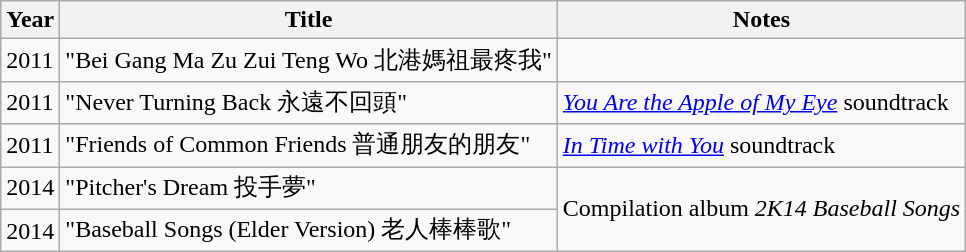<table class="wikitable sortable">
<tr>
<th>Year</th>
<th>Title</th>
<th class="unsortable">Notes</th>
</tr>
<tr>
<td>2011</td>
<td>"Bei Gang Ma Zu Zui Teng Wo 北港媽祖最疼我"</td>
<td></td>
</tr>
<tr>
<td>2011</td>
<td>"Never Turning Back 永遠不回頭"</td>
<td><em><a href='#'>You Are the Apple of My Eye</a></em> soundtrack</td>
</tr>
<tr>
<td>2011</td>
<td>"Friends of Common Friends 普通朋友的朋友"</td>
<td><em><a href='#'>In Time with You</a></em> soundtrack</td>
</tr>
<tr>
<td>2014</td>
<td>"Pitcher's Dream 投手夢"</td>
<td rowspan=2>Compilation album <em>2K14 Baseball Songs</em></td>
</tr>
<tr>
<td>2014</td>
<td>"Baseball Songs (Elder Version) 老人棒棒歌"</td>
</tr>
</table>
